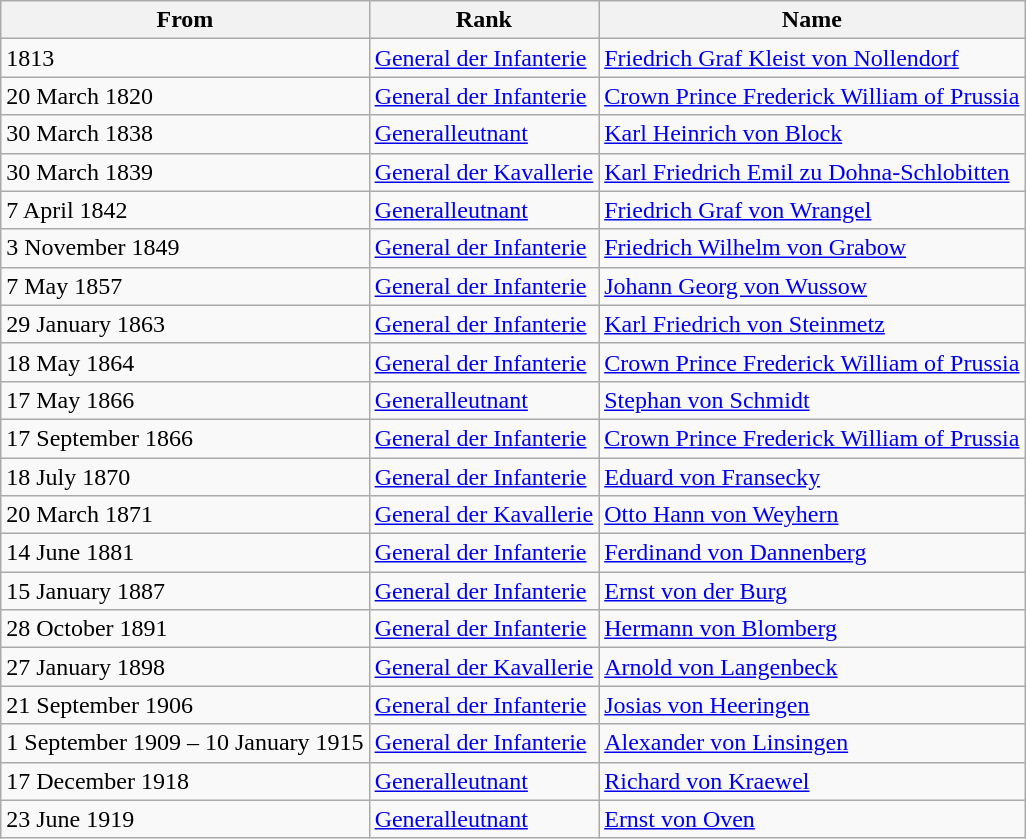<table class="wikitable">
<tr>
<th>From</th>
<th>Rank</th>
<th>Name</th>
</tr>
<tr>
<td>1813</td>
<td><a href='#'>General der Infanterie</a></td>
<td><a href='#'>Friedrich Graf Kleist von Nollendorf</a></td>
</tr>
<tr>
<td>20 March 1820</td>
<td><a href='#'>General der Infanterie</a></td>
<td><a href='#'>Crown Prince Frederick William of Prussia</a></td>
</tr>
<tr>
<td>30 March 1838</td>
<td><a href='#'>Generalleutnant</a></td>
<td><a href='#'>Karl Heinrich von Block</a></td>
</tr>
<tr>
<td>30 March 1839</td>
<td><a href='#'>General der Kavallerie</a></td>
<td><a href='#'>Karl Friedrich Emil zu Dohna-Schlobitten</a></td>
</tr>
<tr>
<td>7 April 1842</td>
<td><a href='#'>Generalleutnant</a></td>
<td><a href='#'>Friedrich Graf von Wrangel</a></td>
</tr>
<tr>
<td>3 November 1849</td>
<td><a href='#'>General der Infanterie</a></td>
<td><a href='#'>Friedrich Wilhelm von Grabow</a></td>
</tr>
<tr>
<td>7 May 1857</td>
<td><a href='#'>General der Infanterie</a></td>
<td><a href='#'>Johann Georg von Wussow</a></td>
</tr>
<tr>
<td>29 January 1863</td>
<td><a href='#'>General der Infanterie</a></td>
<td><a href='#'>Karl Friedrich von Steinmetz</a></td>
</tr>
<tr>
<td>18 May 1864</td>
<td><a href='#'>General der Infanterie</a></td>
<td><a href='#'>Crown Prince Frederick William of Prussia</a></td>
</tr>
<tr>
<td>17 May 1866</td>
<td><a href='#'>Generalleutnant</a></td>
<td><a href='#'>Stephan von Schmidt</a></td>
</tr>
<tr>
<td>17 September 1866</td>
<td><a href='#'>General der Infanterie</a></td>
<td><a href='#'>Crown Prince Frederick William of Prussia</a></td>
</tr>
<tr>
<td>18 July 1870</td>
<td><a href='#'>General der Infanterie</a></td>
<td><a href='#'>Eduard von Fransecky</a></td>
</tr>
<tr>
<td>20 March 1871</td>
<td><a href='#'>General der Kavallerie</a></td>
<td><a href='#'>Otto Hann von Weyhern</a></td>
</tr>
<tr>
<td>14 June 1881</td>
<td><a href='#'>General der Infanterie</a></td>
<td><a href='#'>Ferdinand von Dannenberg</a></td>
</tr>
<tr>
<td>15 January 1887</td>
<td><a href='#'>General der Infanterie</a></td>
<td><a href='#'>Ernst von der Burg</a></td>
</tr>
<tr>
<td>28 October 1891</td>
<td><a href='#'>General der Infanterie</a></td>
<td><a href='#'>Hermann von Blomberg</a></td>
</tr>
<tr>
<td>27 January 1898</td>
<td><a href='#'>General der Kavallerie</a></td>
<td><a href='#'>Arnold von Langenbeck</a></td>
</tr>
<tr>
<td>21 September 1906</td>
<td><a href='#'>General der Infanterie</a></td>
<td><a href='#'>Josias von Heeringen</a></td>
</tr>
<tr>
<td>1 September 1909 – 10 January 1915</td>
<td><a href='#'>General der Infanterie</a></td>
<td><a href='#'>Alexander von Linsingen</a></td>
</tr>
<tr>
<td>17 December 1918</td>
<td><a href='#'>Generalleutnant</a></td>
<td><a href='#'>Richard von Kraewel</a></td>
</tr>
<tr>
<td>23 June 1919</td>
<td><a href='#'>Generalleutnant</a></td>
<td><a href='#'>Ernst von Oven</a></td>
</tr>
</table>
